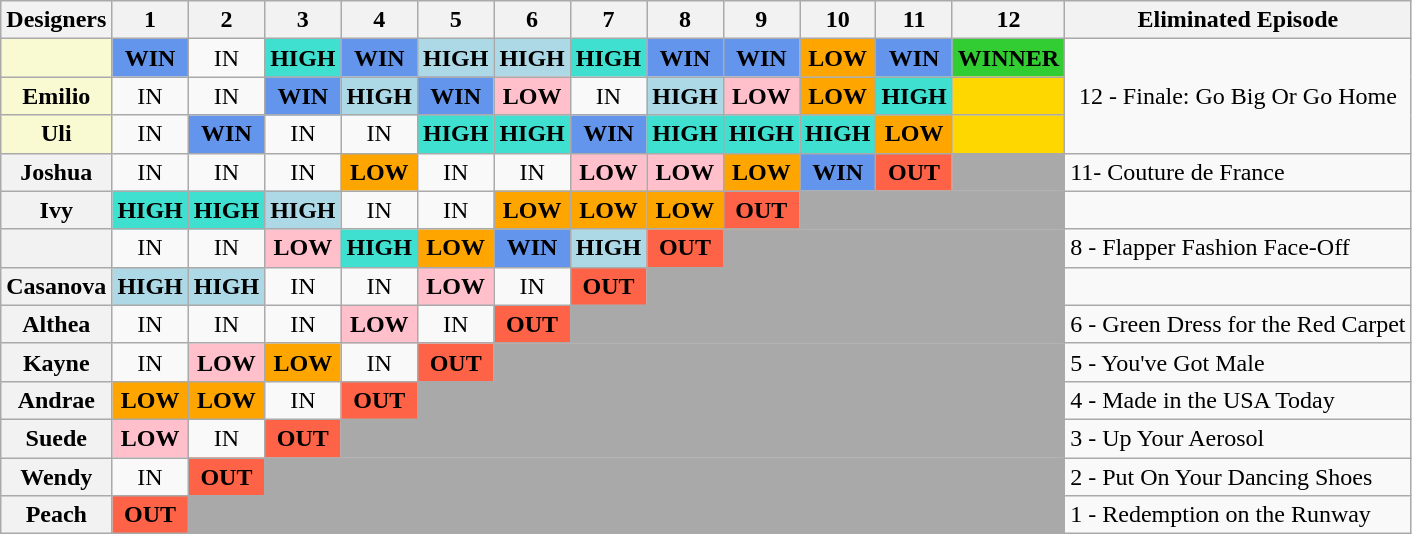<table class="wikitable" style="text-align:center">
<tr>
<th>Designers</th>
<th>1</th>
<th>2</th>
<th>3</th>
<th>4</th>
<th>5</th>
<th>6</th>
<th>7</th>
<th>8</th>
<th>9</th>
<th>10</th>
<th>11</th>
<th>12</th>
<th>Eliminated Episode</th>
</tr>
<tr>
<th style="background:#FAFAD2;"></th>
<td style="background:cornflowerblue;"><strong>WIN</strong></td>
<td>IN</td>
<td style="background:turquoise;"><strong>HIGH</strong></td>
<td style="background:cornflowerblue;"><strong>WIN</strong></td>
<td style="background:lightblue;"><strong>HIGH</strong></td>
<td style="background:lightblue;"><strong>HIGH</strong></td>
<td style="background:turquoise;"><strong>HIGH</strong></td>
<td style="background:cornflowerblue;"><strong>WIN</strong></td>
<td style="background:cornflowerblue;"><strong>WIN</strong></td>
<td style="background:orange;"><strong>LOW</strong></td>
<td style="background:cornflowerblue;"><strong>WIN</strong></td>
<td style="background:limegreen;"><strong>WINNER</strong></td>
<td rowspan="3">12 - Finale: Go Big Or Go Home</td>
</tr>
<tr>
<th style="background:#FAFAD2;">Emilio</th>
<td>IN</td>
<td>IN</td>
<td style="background:cornflowerblue;"><strong>WIN</strong></td>
<td style="background:lightblue;"><strong>HIGH</strong></td>
<td style="background:cornflowerblue;"><strong>WIN</strong></td>
<td style="background:pink;"><strong>LOW</strong></td>
<td>IN</td>
<td style="background:lightblue;"><strong>HIGH</strong></td>
<td style="background:pink;"><strong>LOW</strong></td>
<td style="background:orange;"><strong>LOW</strong></td>
<td style="background:turquoise;"><strong>HIGH</strong></td>
<td style="background:gold;"></td>
</tr>
<tr>
<th style="background:#FAFAD2;">Uli</th>
<td>IN</td>
<td style="background:cornflowerblue;"><strong>WIN</strong></td>
<td>IN</td>
<td>IN</td>
<td style="background:turquoise;"><strong>HIGH</strong></td>
<td style="background:turquoise;"><strong>HIGH</strong></td>
<td style="background:cornflowerblue;"><strong>WIN</strong></td>
<td style="background:turquoise;"><strong>HIGH</strong></td>
<td style="background:turquoise;"><strong>HIGH</strong></td>
<td style="background:turquoise;"><strong>HIGH</strong></td>
<td style="background:orange;"><strong>LOW</strong></td>
<td style="background:gold;"></td>
</tr>
<tr>
<th>Joshua</th>
<td>IN</td>
<td>IN</td>
<td>IN</td>
<td style="background:orange;"><strong>LOW</strong></td>
<td>IN</td>
<td>IN</td>
<td style="background:pink;"><strong>LOW</strong></td>
<td style="background:pink;"><strong>LOW</strong></td>
<td style="background:orange;"><strong>LOW</strong></td>
<td style="background:cornflowerblue;"><strong>WIN</strong></td>
<td style="background:tomato;"><strong>OUT</strong></td>
<td style="background:darkgrey;" colspan="1"></td>
<td style="text-align:left;">11- Couture de France</td>
</tr>
<tr>
<th>Ivy</th>
<td style="background:turquoise;"><strong>HIGH</strong></td>
<td style="background:turquoise;"><strong>HIGH</strong></td>
<td style="background:lightblue;"><strong>HIGH</strong></td>
<td>IN</td>
<td>IN</td>
<td style="background:orange;"><strong>LOW</strong></td>
<td style="background:orange;"><strong>LOW</strong></td>
<td style="background:orange;"><strong>LOW</strong></td>
<td style="background:tomato;"><strong>OUT</strong></td>
<td style="background:darkgrey;" colspan="3"></td>
<td style="text-align:left;"></td>
</tr>
<tr>
<th></th>
<td>IN</td>
<td>IN</td>
<td style="background:pink;"><strong>LOW</strong></td>
<td style="background:turquoise;"><strong>HIGH</strong></td>
<td style="background:orange;"><strong>LOW</strong></td>
<td style="background:cornflowerblue;"><strong>WIN</strong></td>
<td style="background:lightblue;"><strong>HIGH</strong></td>
<td style="background:tomato;"><strong>OUT</strong></td>
<td style="background:darkgrey;" colspan="4"></td>
<td style="text-align:left;">8 - Flapper Fashion Face-Off</td>
</tr>
<tr>
<th>Casanova</th>
<td style="background:lightblue;"><strong>HIGH</strong></td>
<td style="background:lightblue;"><strong>HIGH</strong></td>
<td>IN</td>
<td>IN</td>
<td style="background:pink;"><strong>LOW</strong></td>
<td>IN</td>
<td style="background:tomato;"><strong>OUT</strong></td>
<td style="background:darkgrey;" colspan="5"></td>
<td style="text-align:left;"></td>
</tr>
<tr>
<th>Althea</th>
<td>IN</td>
<td>IN</td>
<td>IN</td>
<td style="background:pink;"><strong>LOW</strong></td>
<td>IN</td>
<td style="background:tomato;"><strong>OUT</strong></td>
<td style="background:darkgrey;" colspan="6"></td>
<td style="text-align:left;">6 - Green Dress for the Red Carpet</td>
</tr>
<tr>
<th>Kayne</th>
<td>IN</td>
<td style="background:pink;"><strong>LOW</strong></td>
<td style="background:orange;"><strong>LOW</strong></td>
<td>IN</td>
<td style="background:tomato;"><strong>OUT</strong></td>
<td style="background:darkgrey;" colspan="7"></td>
<td style="text-align:left;">5 - You've Got Male</td>
</tr>
<tr>
<th>Andrae</th>
<td style="background:orange;"><strong>LOW</strong></td>
<td style="background:orange;"><strong>LOW</strong></td>
<td>IN</td>
<td style="background:tomato;"><strong>OUT</strong></td>
<td style="background:darkgrey;" colspan="8"></td>
<td style="text-align:left;">4 - Made in the USA Today</td>
</tr>
<tr>
<th>Suede</th>
<td style="background:pink;"><strong>LOW</strong></td>
<td>IN</td>
<td style="background:tomato;"><strong>OUT</strong></td>
<td style="background:darkgrey;" colspan="9"></td>
<td style="text-align:left;">3 - Up Your Aerosol</td>
</tr>
<tr>
<th>Wendy</th>
<td>IN</td>
<td style="background:tomato;"><strong>OUT</strong></td>
<td style="background:darkgrey;" colspan="10"></td>
<td style="text-align:left;">2 - Put On Your Dancing Shoes</td>
</tr>
<tr>
<th>Peach</th>
<td style="background:tomato;"><strong>OUT</strong></td>
<td style="background:darkgrey;" colspan="11"></td>
<td style="text-align:left;">1 - Redemption on the Runway</td>
</tr>
</table>
